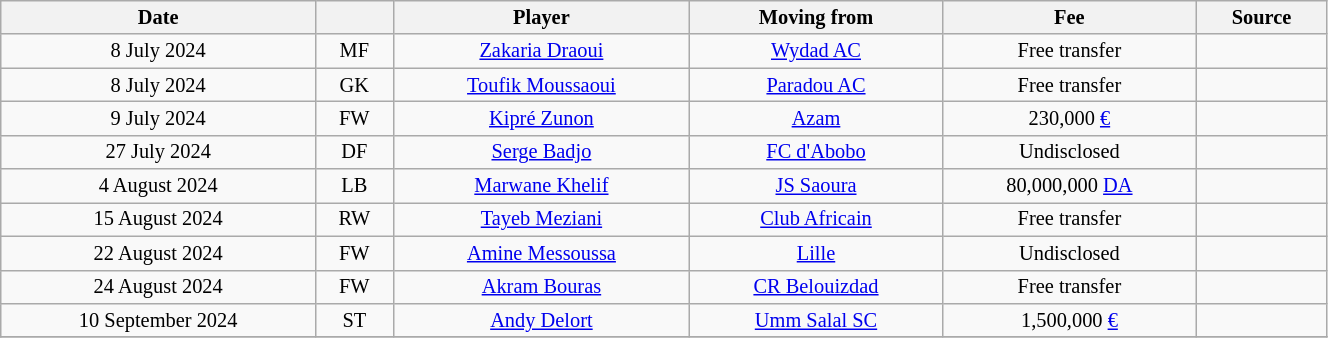<table class="wikitable sortable" style="width:70%; text-align:center; font-size:85%; text-align:centre;">
<tr>
<th>Date</th>
<th></th>
<th>Player</th>
<th>Moving from</th>
<th>Fee</th>
<th>Source</th>
</tr>
<tr>
<td>8 July 2024</td>
<td>MF</td>
<td> <a href='#'>Zakaria Draoui</a></td>
<td> <a href='#'>Wydad AC</a></td>
<td>Free transfer</td>
<td></td>
</tr>
<tr>
<td>8 July 2024</td>
<td>GK</td>
<td> <a href='#'>Toufik Moussaoui</a></td>
<td><a href='#'>Paradou AC</a></td>
<td>Free transfer</td>
<td></td>
</tr>
<tr>
<td>9 July 2024</td>
<td>FW</td>
<td> <a href='#'>Kipré Zunon</a></td>
<td> <a href='#'>Azam</a></td>
<td>230,000 <a href='#'>€</a></td>
<td></td>
</tr>
<tr>
<td>27 July 2024</td>
<td>DF</td>
<td> <a href='#'>Serge Badjo</a></td>
<td> <a href='#'>FC d'Abobo</a></td>
<td>Undisclosed</td>
<td></td>
</tr>
<tr>
<td>4 August 2024</td>
<td>LB</td>
<td> <a href='#'>Marwane Khelif</a></td>
<td><a href='#'>JS Saoura</a></td>
<td>80,000,000 <a href='#'>DA</a></td>
<td></td>
</tr>
<tr>
<td>15 August 2024</td>
<td>RW</td>
<td> <a href='#'>Tayeb Meziani</a></td>
<td> <a href='#'>Club Africain</a></td>
<td>Free transfer</td>
<td></td>
</tr>
<tr>
<td>22 August 2024</td>
<td>FW</td>
<td> <a href='#'>Amine Messoussa</a></td>
<td> <a href='#'>Lille</a></td>
<td>Undisclosed</td>
<td></td>
</tr>
<tr>
<td>24 August 2024</td>
<td>FW</td>
<td> <a href='#'>Akram Bouras</a></td>
<td><a href='#'>CR Belouizdad</a></td>
<td>Free transfer</td>
<td></td>
</tr>
<tr>
<td>10 September 2024</td>
<td>ST</td>
<td> <a href='#'>Andy Delort</a></td>
<td> <a href='#'>Umm Salal SC</a></td>
<td>1,500,000 <a href='#'>€</a></td>
<td></td>
</tr>
<tr>
</tr>
</table>
